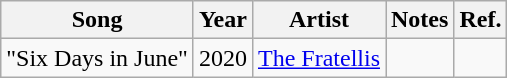<table class="wikitable sortable">
<tr>
<th>Song</th>
<th>Year</th>
<th>Artist</th>
<th class="unsortable">Notes</th>
<th>Ref.</th>
</tr>
<tr>
<td>"Six Days in June"</td>
<td>2020</td>
<td><a href='#'>The Fratellis</a></td>
<td></td>
<td></td>
</tr>
</table>
